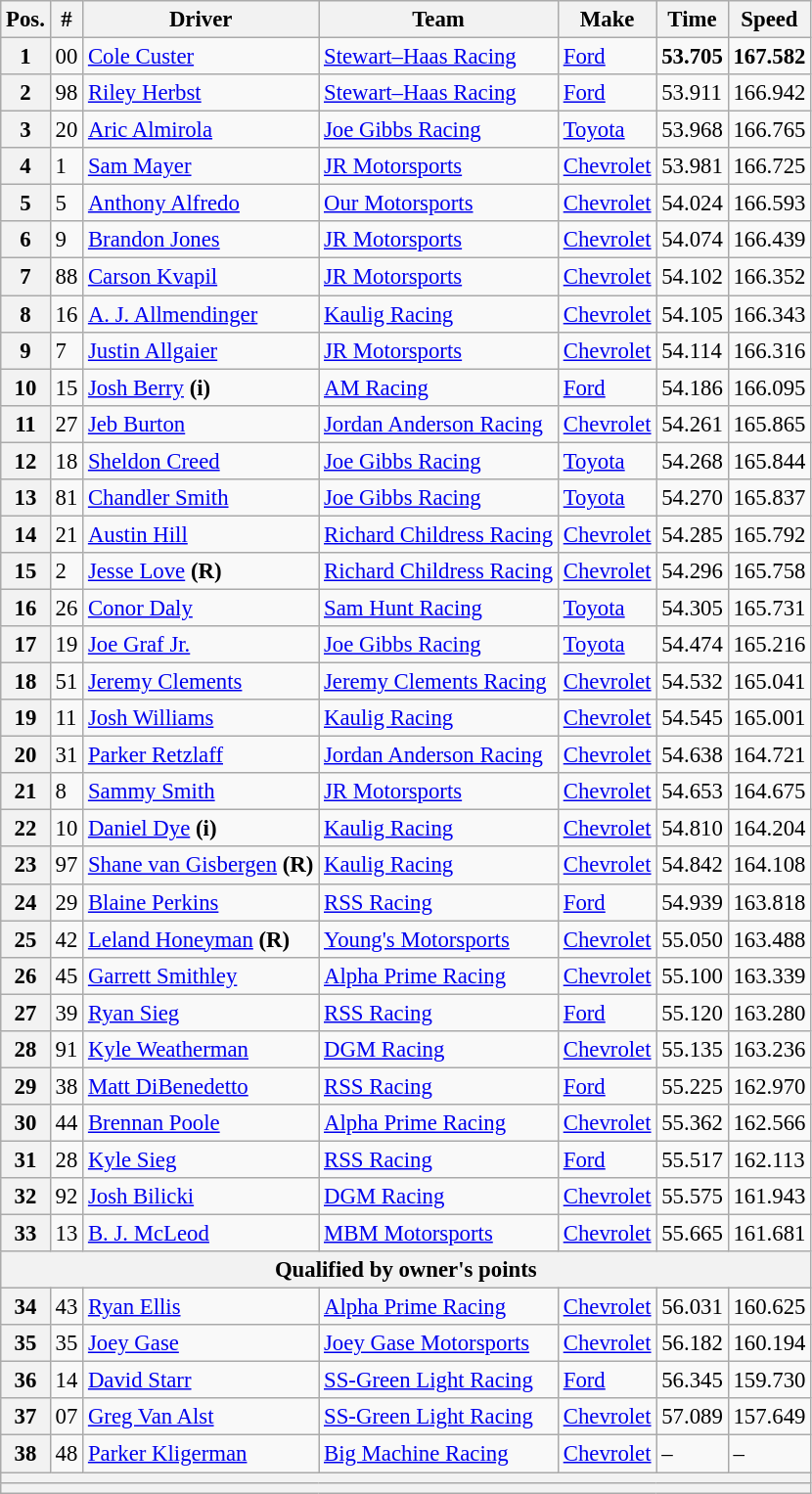<table class="wikitable" style="font-size:95%">
<tr>
<th>Pos.</th>
<th>#</th>
<th>Driver</th>
<th>Team</th>
<th>Make</th>
<th>Time</th>
<th>Speed</th>
</tr>
<tr>
<th>1</th>
<td>00</td>
<td><a href='#'>Cole Custer</a></td>
<td><a href='#'>Stewart–Haas Racing</a></td>
<td><a href='#'>Ford</a></td>
<td><strong>53.705</strong></td>
<td><strong>167.582</strong></td>
</tr>
<tr>
<th>2</th>
<td>98</td>
<td><a href='#'>Riley Herbst</a></td>
<td><a href='#'>Stewart–Haas Racing</a></td>
<td><a href='#'>Ford</a></td>
<td>53.911</td>
<td>166.942</td>
</tr>
<tr>
<th>3</th>
<td>20</td>
<td><a href='#'>Aric Almirola</a></td>
<td><a href='#'>Joe Gibbs Racing</a></td>
<td><a href='#'>Toyota</a></td>
<td>53.968</td>
<td>166.765</td>
</tr>
<tr>
<th>4</th>
<td>1</td>
<td><a href='#'>Sam Mayer</a></td>
<td><a href='#'>JR Motorsports</a></td>
<td><a href='#'>Chevrolet</a></td>
<td>53.981</td>
<td>166.725</td>
</tr>
<tr>
<th>5</th>
<td>5</td>
<td><a href='#'>Anthony Alfredo</a></td>
<td><a href='#'>Our Motorsports</a></td>
<td><a href='#'>Chevrolet</a></td>
<td>54.024</td>
<td>166.593</td>
</tr>
<tr>
<th>6</th>
<td>9</td>
<td><a href='#'>Brandon Jones</a></td>
<td><a href='#'>JR Motorsports</a></td>
<td><a href='#'>Chevrolet</a></td>
<td>54.074</td>
<td>166.439</td>
</tr>
<tr>
<th>7</th>
<td>88</td>
<td><a href='#'>Carson Kvapil</a></td>
<td><a href='#'>JR Motorsports</a></td>
<td><a href='#'>Chevrolet</a></td>
<td>54.102</td>
<td>166.352</td>
</tr>
<tr>
<th>8</th>
<td>16</td>
<td><a href='#'>A. J. Allmendinger</a></td>
<td><a href='#'>Kaulig Racing</a></td>
<td><a href='#'>Chevrolet</a></td>
<td>54.105</td>
<td>166.343</td>
</tr>
<tr>
<th>9</th>
<td>7</td>
<td><a href='#'>Justin Allgaier</a></td>
<td><a href='#'>JR Motorsports</a></td>
<td><a href='#'>Chevrolet</a></td>
<td>54.114</td>
<td>166.316</td>
</tr>
<tr>
<th>10</th>
<td>15</td>
<td><a href='#'>Josh Berry</a> <strong>(i)</strong></td>
<td><a href='#'>AM Racing</a></td>
<td><a href='#'>Ford</a></td>
<td>54.186</td>
<td>166.095</td>
</tr>
<tr>
<th>11</th>
<td>27</td>
<td><a href='#'>Jeb Burton</a></td>
<td><a href='#'>Jordan Anderson Racing</a></td>
<td><a href='#'>Chevrolet</a></td>
<td>54.261</td>
<td>165.865</td>
</tr>
<tr>
<th>12</th>
<td>18</td>
<td><a href='#'>Sheldon Creed</a></td>
<td><a href='#'>Joe Gibbs Racing</a></td>
<td><a href='#'>Toyota</a></td>
<td>54.268</td>
<td>165.844</td>
</tr>
<tr>
<th>13</th>
<td>81</td>
<td><a href='#'>Chandler Smith</a></td>
<td><a href='#'>Joe Gibbs Racing</a></td>
<td><a href='#'>Toyota</a></td>
<td>54.270</td>
<td>165.837</td>
</tr>
<tr>
<th>14</th>
<td>21</td>
<td><a href='#'>Austin Hill</a></td>
<td><a href='#'>Richard Childress Racing</a></td>
<td><a href='#'>Chevrolet</a></td>
<td>54.285</td>
<td>165.792</td>
</tr>
<tr>
<th>15</th>
<td>2</td>
<td><a href='#'>Jesse Love</a> <strong>(R)</strong></td>
<td><a href='#'>Richard Childress Racing</a></td>
<td><a href='#'>Chevrolet</a></td>
<td>54.296</td>
<td>165.758</td>
</tr>
<tr>
<th>16</th>
<td>26</td>
<td><a href='#'>Conor Daly</a></td>
<td><a href='#'>Sam Hunt Racing</a></td>
<td><a href='#'>Toyota</a></td>
<td>54.305</td>
<td>165.731</td>
</tr>
<tr>
<th>17</th>
<td>19</td>
<td><a href='#'>Joe Graf Jr.</a></td>
<td><a href='#'>Joe Gibbs Racing</a></td>
<td><a href='#'>Toyota</a></td>
<td>54.474</td>
<td>165.216</td>
</tr>
<tr>
<th>18</th>
<td>51</td>
<td><a href='#'>Jeremy Clements</a></td>
<td><a href='#'>Jeremy Clements Racing</a></td>
<td><a href='#'>Chevrolet</a></td>
<td>54.532</td>
<td>165.041</td>
</tr>
<tr>
<th>19</th>
<td>11</td>
<td><a href='#'>Josh Williams</a></td>
<td><a href='#'>Kaulig Racing</a></td>
<td><a href='#'>Chevrolet</a></td>
<td>54.545</td>
<td>165.001</td>
</tr>
<tr>
<th>20</th>
<td>31</td>
<td><a href='#'>Parker Retzlaff</a></td>
<td><a href='#'>Jordan Anderson Racing</a></td>
<td><a href='#'>Chevrolet</a></td>
<td>54.638</td>
<td>164.721</td>
</tr>
<tr>
<th>21</th>
<td>8</td>
<td><a href='#'>Sammy Smith</a></td>
<td><a href='#'>JR Motorsports</a></td>
<td><a href='#'>Chevrolet</a></td>
<td>54.653</td>
<td>164.675</td>
</tr>
<tr>
<th>22</th>
<td>10</td>
<td><a href='#'>Daniel Dye</a> <strong>(i)</strong></td>
<td><a href='#'>Kaulig Racing</a></td>
<td><a href='#'>Chevrolet</a></td>
<td>54.810</td>
<td>164.204</td>
</tr>
<tr>
<th>23</th>
<td>97</td>
<td><a href='#'>Shane van Gisbergen</a> <strong>(R)</strong></td>
<td><a href='#'>Kaulig Racing</a></td>
<td><a href='#'>Chevrolet</a></td>
<td>54.842</td>
<td>164.108</td>
</tr>
<tr>
<th>24</th>
<td>29</td>
<td><a href='#'>Blaine Perkins</a></td>
<td><a href='#'>RSS Racing</a></td>
<td><a href='#'>Ford</a></td>
<td>54.939</td>
<td>163.818</td>
</tr>
<tr>
<th>25</th>
<td>42</td>
<td><a href='#'>Leland Honeyman</a> <strong>(R)</strong></td>
<td><a href='#'>Young's Motorsports</a></td>
<td><a href='#'>Chevrolet</a></td>
<td>55.050</td>
<td>163.488</td>
</tr>
<tr>
<th>26</th>
<td>45</td>
<td><a href='#'>Garrett Smithley</a></td>
<td><a href='#'>Alpha Prime Racing</a></td>
<td><a href='#'>Chevrolet</a></td>
<td>55.100</td>
<td>163.339</td>
</tr>
<tr>
<th>27</th>
<td>39</td>
<td><a href='#'>Ryan Sieg</a></td>
<td><a href='#'>RSS Racing</a></td>
<td><a href='#'>Ford</a></td>
<td>55.120</td>
<td>163.280</td>
</tr>
<tr>
<th>28</th>
<td>91</td>
<td><a href='#'>Kyle Weatherman</a></td>
<td><a href='#'>DGM Racing</a></td>
<td><a href='#'>Chevrolet</a></td>
<td>55.135</td>
<td>163.236</td>
</tr>
<tr>
<th>29</th>
<td>38</td>
<td><a href='#'>Matt DiBenedetto</a></td>
<td><a href='#'>RSS Racing</a></td>
<td><a href='#'>Ford</a></td>
<td>55.225</td>
<td>162.970</td>
</tr>
<tr>
<th>30</th>
<td>44</td>
<td><a href='#'>Brennan Poole</a></td>
<td><a href='#'>Alpha Prime Racing</a></td>
<td><a href='#'>Chevrolet</a></td>
<td>55.362</td>
<td>162.566</td>
</tr>
<tr>
<th>31</th>
<td>28</td>
<td><a href='#'>Kyle Sieg</a></td>
<td><a href='#'>RSS Racing</a></td>
<td><a href='#'>Ford</a></td>
<td>55.517</td>
<td>162.113</td>
</tr>
<tr>
<th>32</th>
<td>92</td>
<td><a href='#'>Josh Bilicki</a></td>
<td><a href='#'>DGM Racing</a></td>
<td><a href='#'>Chevrolet</a></td>
<td>55.575</td>
<td>161.943</td>
</tr>
<tr>
<th>33</th>
<td>13</td>
<td><a href='#'>B. J. McLeod</a></td>
<td><a href='#'>MBM Motorsports</a></td>
<td><a href='#'>Chevrolet</a></td>
<td>55.665</td>
<td>161.681</td>
</tr>
<tr>
<th colspan="7">Qualified by owner's points</th>
</tr>
<tr>
<th>34</th>
<td>43</td>
<td><a href='#'>Ryan Ellis</a></td>
<td><a href='#'>Alpha Prime Racing</a></td>
<td><a href='#'>Chevrolet</a></td>
<td>56.031</td>
<td>160.625</td>
</tr>
<tr>
<th>35</th>
<td>35</td>
<td><a href='#'>Joey Gase</a></td>
<td><a href='#'>Joey Gase Motorsports</a></td>
<td><a href='#'>Chevrolet</a></td>
<td>56.182</td>
<td>160.194</td>
</tr>
<tr>
<th>36</th>
<td>14</td>
<td><a href='#'>David Starr</a></td>
<td><a href='#'>SS-Green Light Racing</a></td>
<td><a href='#'>Ford</a></td>
<td>56.345</td>
<td>159.730</td>
</tr>
<tr>
<th>37</th>
<td>07</td>
<td><a href='#'>Greg Van Alst</a></td>
<td><a href='#'>SS-Green Light Racing</a></td>
<td><a href='#'>Chevrolet</a></td>
<td>57.089</td>
<td>157.649</td>
</tr>
<tr>
<th>38</th>
<td>48</td>
<td><a href='#'>Parker Kligerman</a></td>
<td><a href='#'>Big Machine Racing</a></td>
<td><a href='#'>Chevrolet</a></td>
<td>–</td>
<td>–</td>
</tr>
<tr>
<th colspan="7"></th>
</tr>
<tr>
<th colspan="7"></th>
</tr>
</table>
